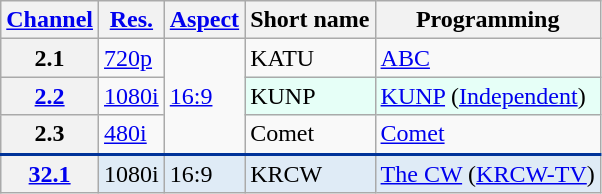<table class="wikitable">
<tr>
<th scope = "col"><a href='#'>Channel</a></th>
<th scope = "col"><a href='#'>Res.</a></th>
<th scope = "col"><a href='#'>Aspect</a></th>
<th scope = "col">Short name</th>
<th scope = "col">Programming</th>
</tr>
<tr>
<th scope = "row">2.1</th>
<td><a href='#'>720p</a></td>
<td rowspan=3><a href='#'>16:9</a></td>
<td>KATU</td>
<td><a href='#'>ABC</a></td>
</tr>
<tr>
<th scope = "row"><a href='#'>2.2</a></th>
<td><a href='#'>1080i</a></td>
<td style="background-color: #E6FFF7;">KUNP</td>
<td style="background-color: #E6FFF7;"><a href='#'>KUNP</a> (<a href='#'>Independent</a>)</td>
</tr>
<tr>
<th scope = "row">2.3</th>
<td><a href='#'>480i</a></td>
<td>Comet</td>
<td><a href='#'>Comet</a></td>
</tr>
<tr style="background-color:#DFEBF6; border-top: 2px solid #003399;">
<th scope="row"><a href='#'>32.1</a></th>
<td>1080i</td>
<td>16:9</td>
<td>KRCW</td>
<td><a href='#'>The CW</a> (<a href='#'>KRCW-TV</a>)</td>
</tr>
</table>
